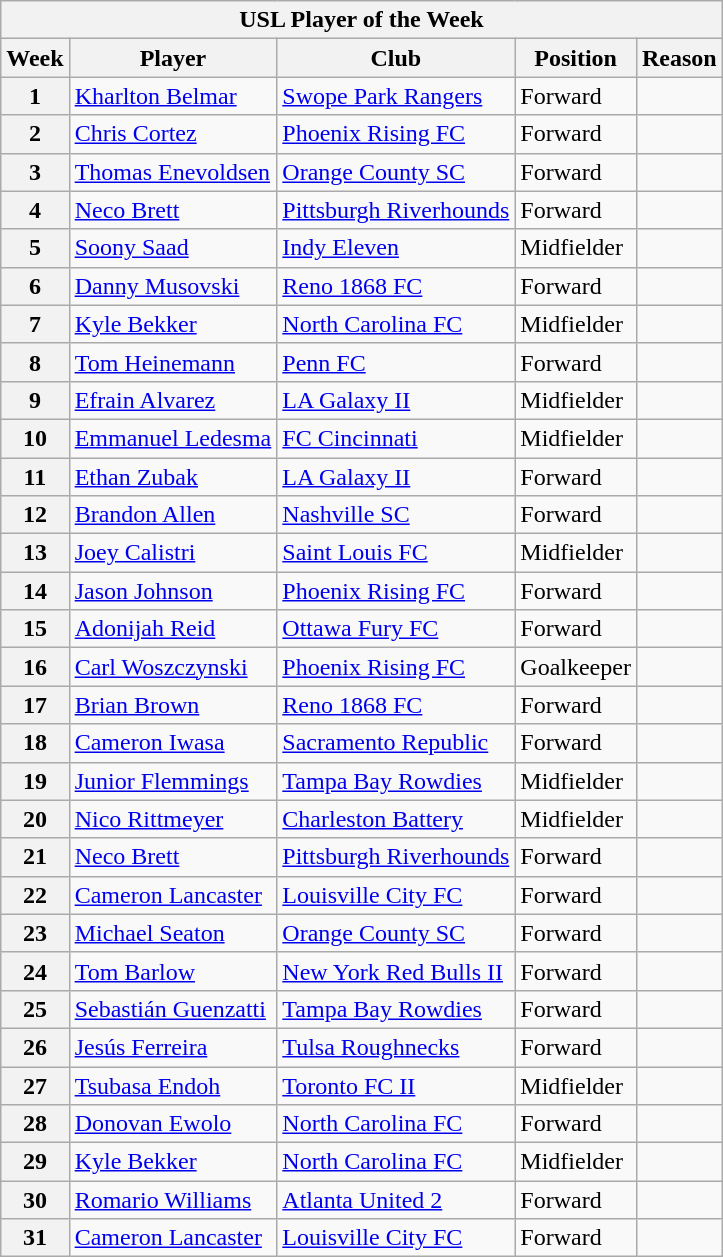<table class="wikitable">
<tr>
<th colspan=5>USL Player of the Week</th>
</tr>
<tr>
<th>Week</th>
<th>Player</th>
<th>Club</th>
<th>Position</th>
<th>Reason</th>
</tr>
<tr>
<th>1</th>
<td> <a href='#'>Kharlton Belmar</a></td>
<td><a href='#'>Swope Park Rangers</a></td>
<td>Forward</td>
<td></td>
</tr>
<tr>
<th>2</th>
<td> <a href='#'>Chris Cortez</a></td>
<td><a href='#'>Phoenix Rising FC</a></td>
<td>Forward</td>
<td></td>
</tr>
<tr>
<th>3</th>
<td> <a href='#'>Thomas Enevoldsen</a></td>
<td><a href='#'>Orange County SC</a></td>
<td>Forward</td>
<td></td>
</tr>
<tr>
<th>4</th>
<td> <a href='#'>Neco Brett</a></td>
<td><a href='#'>Pittsburgh Riverhounds</a></td>
<td>Forward</td>
<td></td>
</tr>
<tr>
<th>5</th>
<td> <a href='#'>Soony Saad</a></td>
<td><a href='#'>Indy Eleven</a></td>
<td>Midfielder</td>
<td></td>
</tr>
<tr>
<th>6</th>
<td> <a href='#'>Danny Musovski</a></td>
<td><a href='#'>Reno 1868 FC</a></td>
<td>Forward</td>
<td></td>
</tr>
<tr>
<th>7</th>
<td> <a href='#'>Kyle Bekker</a></td>
<td><a href='#'>North Carolina FC</a></td>
<td>Midfielder</td>
<td></td>
</tr>
<tr>
<th>8</th>
<td> <a href='#'>Tom Heinemann</a></td>
<td><a href='#'>Penn FC</a></td>
<td>Forward</td>
<td></td>
</tr>
<tr>
<th>9</th>
<td> <a href='#'>Efrain Alvarez</a></td>
<td><a href='#'>LA Galaxy II</a></td>
<td>Midfielder</td>
<td></td>
</tr>
<tr>
<th>10</th>
<td> <a href='#'>Emmanuel Ledesma</a></td>
<td><a href='#'>FC Cincinnati</a></td>
<td>Midfielder</td>
<td></td>
</tr>
<tr>
<th>11</th>
<td> <a href='#'>Ethan Zubak</a></td>
<td><a href='#'>LA Galaxy II</a></td>
<td>Forward</td>
<td></td>
</tr>
<tr>
<th>12</th>
<td> <a href='#'>Brandon Allen</a></td>
<td><a href='#'>Nashville SC</a></td>
<td>Forward</td>
<td></td>
</tr>
<tr>
<th>13</th>
<td> <a href='#'>Joey Calistri</a></td>
<td><a href='#'>Saint Louis FC</a></td>
<td>Midfielder</td>
<td></td>
</tr>
<tr>
<th>14</th>
<td> <a href='#'>Jason Johnson</a></td>
<td><a href='#'>Phoenix Rising FC</a></td>
<td>Forward</td>
<td></td>
</tr>
<tr>
<th>15</th>
<td> <a href='#'>Adonijah Reid</a></td>
<td><a href='#'>Ottawa Fury FC</a></td>
<td>Forward</td>
<td></td>
</tr>
<tr>
<th>16</th>
<td> <a href='#'>Carl Woszczynski</a></td>
<td><a href='#'>Phoenix Rising FC</a></td>
<td>Goalkeeper</td>
<td></td>
</tr>
<tr>
<th>17</th>
<td> <a href='#'>Brian Brown</a></td>
<td><a href='#'>Reno 1868 FC</a></td>
<td>Forward</td>
<td></td>
</tr>
<tr>
<th>18</th>
<td> <a href='#'>Cameron Iwasa</a></td>
<td><a href='#'>Sacramento Republic</a></td>
<td>Forward</td>
<td></td>
</tr>
<tr>
<th>19</th>
<td> <a href='#'>Junior Flemmings</a></td>
<td><a href='#'>Tampa Bay Rowdies</a></td>
<td>Midfielder</td>
<td></td>
</tr>
<tr>
<th>20</th>
<td> <a href='#'>Nico Rittmeyer</a></td>
<td><a href='#'>Charleston Battery</a></td>
<td>Midfielder</td>
<td></td>
</tr>
<tr>
<th>21</th>
<td> <a href='#'>Neco Brett</a></td>
<td><a href='#'>Pittsburgh Riverhounds</a></td>
<td>Forward</td>
<td></td>
</tr>
<tr>
<th>22</th>
<td> <a href='#'>Cameron Lancaster</a></td>
<td><a href='#'>Louisville City FC</a></td>
<td>Forward</td>
<td></td>
</tr>
<tr>
<th>23</th>
<td> <a href='#'>Michael Seaton</a></td>
<td><a href='#'>Orange County SC</a></td>
<td>Forward</td>
<td></td>
</tr>
<tr>
<th>24</th>
<td> <a href='#'>Tom Barlow</a></td>
<td><a href='#'>New York Red Bulls II</a></td>
<td>Forward</td>
<td></td>
</tr>
<tr>
<th>25</th>
<td> <a href='#'>Sebastián Guenzatti</a></td>
<td><a href='#'>Tampa Bay Rowdies</a></td>
<td>Forward</td>
<td></td>
</tr>
<tr>
<th>26</th>
<td> <a href='#'>Jesús Ferreira</a></td>
<td><a href='#'>Tulsa Roughnecks</a></td>
<td>Forward</td>
<td></td>
</tr>
<tr>
<th>27</th>
<td> <a href='#'>Tsubasa Endoh</a></td>
<td><a href='#'>Toronto FC II</a></td>
<td>Midfielder</td>
<td></td>
</tr>
<tr>
<th>28</th>
<td> <a href='#'>Donovan Ewolo</a></td>
<td><a href='#'>North Carolina FC</a></td>
<td>Forward</td>
<td></td>
</tr>
<tr>
<th>29</th>
<td> <a href='#'>Kyle Bekker</a></td>
<td><a href='#'>North Carolina FC</a></td>
<td>Midfielder</td>
<td></td>
</tr>
<tr>
<th>30</th>
<td> <a href='#'>Romario Williams</a></td>
<td><a href='#'>Atlanta United 2</a></td>
<td>Forward</td>
<td></td>
</tr>
<tr>
<th>31</th>
<td> <a href='#'>Cameron Lancaster</a></td>
<td><a href='#'>Louisville City FC</a></td>
<td>Forward</td>
<td></td>
</tr>
</table>
